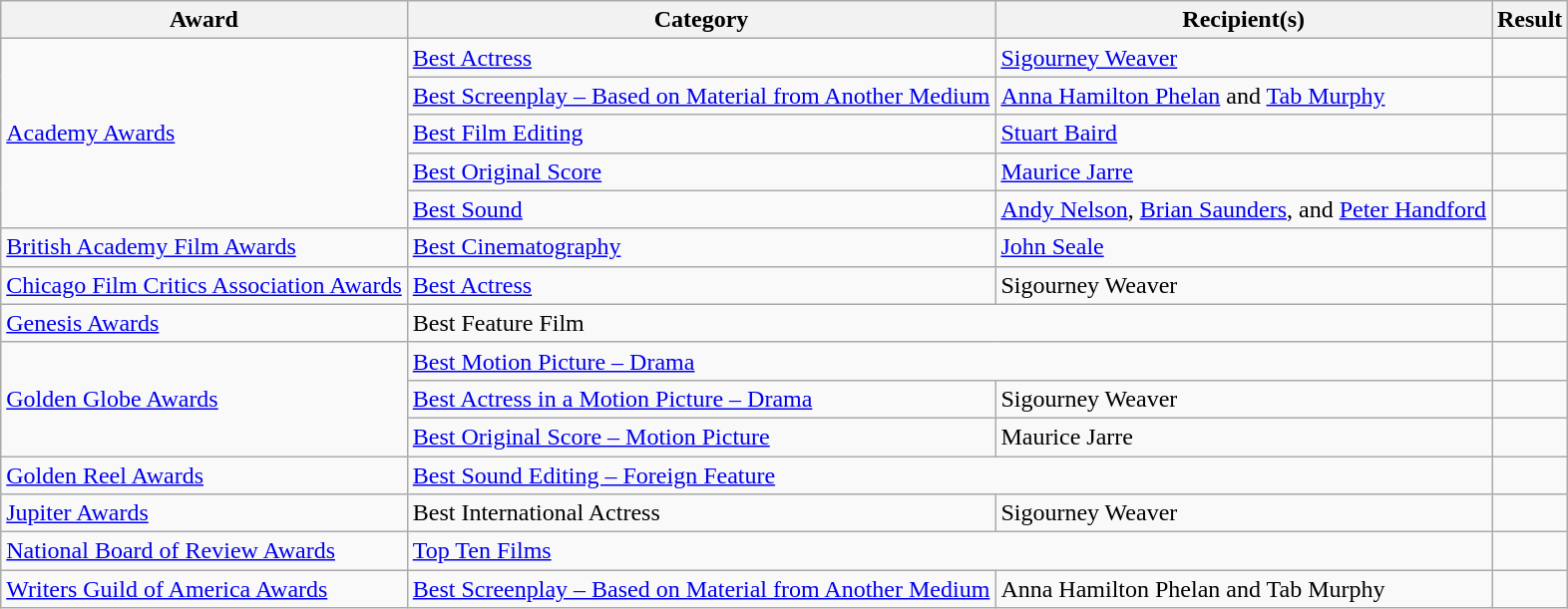<table class="wikitable sortable">
<tr>
<th>Award</th>
<th>Category</th>
<th>Recipient(s)</th>
<th>Result</th>
</tr>
<tr>
<td rowspan="5"><a href='#'>Academy Awards</a></td>
<td><a href='#'>Best Actress</a></td>
<td><a href='#'>Sigourney Weaver</a></td>
<td></td>
</tr>
<tr>
<td><a href='#'>Best Screenplay – Based on Material from Another Medium</a></td>
<td><a href='#'>Anna Hamilton Phelan</a> and <a href='#'>Tab Murphy</a></td>
<td></td>
</tr>
<tr>
<td><a href='#'>Best Film Editing</a></td>
<td><a href='#'>Stuart Baird</a></td>
<td></td>
</tr>
<tr>
<td><a href='#'>Best Original Score</a></td>
<td><a href='#'>Maurice Jarre</a></td>
<td></td>
</tr>
<tr>
<td><a href='#'>Best Sound</a></td>
<td><a href='#'>Andy Nelson</a>, <a href='#'>Brian Saunders</a>, and <a href='#'>Peter Handford</a></td>
<td></td>
</tr>
<tr>
<td><a href='#'>British Academy Film Awards</a></td>
<td><a href='#'>Best Cinematography</a></td>
<td><a href='#'>John Seale</a></td>
<td></td>
</tr>
<tr>
<td><a href='#'>Chicago Film Critics Association Awards</a></td>
<td><a href='#'>Best Actress</a></td>
<td>Sigourney Weaver</td>
<td></td>
</tr>
<tr>
<td><a href='#'>Genesis Awards</a></td>
<td colspan="2">Best Feature Film</td>
<td></td>
</tr>
<tr>
<td rowspan="3"><a href='#'>Golden Globe Awards</a></td>
<td colspan="2"><a href='#'>Best Motion Picture – Drama</a></td>
<td></td>
</tr>
<tr>
<td><a href='#'>Best Actress in a Motion Picture – Drama</a></td>
<td>Sigourney Weaver</td>
<td></td>
</tr>
<tr>
<td><a href='#'>Best Original Score – Motion Picture</a></td>
<td>Maurice Jarre</td>
<td></td>
</tr>
<tr>
<td><a href='#'>Golden Reel Awards</a></td>
<td colspan="2"><a href='#'>Best Sound Editing – Foreign Feature</a></td>
<td></td>
</tr>
<tr>
<td><a href='#'>Jupiter Awards</a></td>
<td>Best International Actress</td>
<td>Sigourney Weaver</td>
<td></td>
</tr>
<tr>
<td><a href='#'>National Board of Review Awards</a></td>
<td colspan="2"><a href='#'>Top Ten Films</a></td>
<td></td>
</tr>
<tr>
<td><a href='#'>Writers Guild of America Awards</a></td>
<td><a href='#'>Best Screenplay – Based on Material from Another Medium</a></td>
<td>Anna Hamilton Phelan and Tab Murphy</td>
<td></td>
</tr>
</table>
